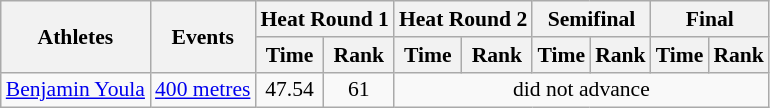<table class=wikitable style=font-size:90%>
<tr>
<th rowspan=2>Athletes</th>
<th rowspan=2>Events</th>
<th colspan=2>Heat Round 1</th>
<th colspan=2>Heat Round 2</th>
<th colspan=2>Semifinal</th>
<th colspan=2>Final</th>
</tr>
<tr>
<th>Time</th>
<th>Rank</th>
<th>Time</th>
<th>Rank</th>
<th>Time</th>
<th>Rank</th>
<th>Time</th>
<th>Rank</th>
</tr>
<tr>
<td><a href='#'>Benjamin Youla</a></td>
<td><a href='#'>400 metres</a></td>
<td align=center>47.54</td>
<td align=center>61</td>
<td align=center colspan=6>did not advance</td>
</tr>
</table>
